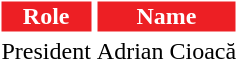<table class="toccolours">
<tr>
<th style="background:#ed1f24;color:#FFFFFF;border:1px solid #FFFFFF;">Role</th>
<th style="background:#ed1f24;color:#FFFFFF;border:1px solid #FFFFFF;">Name</th>
</tr>
<tr>
<td>President</td>
<td> Adrian Cioacă</td>
</tr>
</table>
